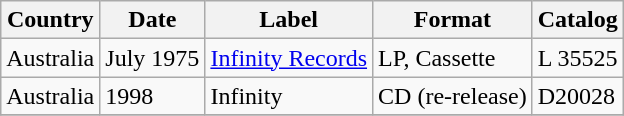<table class="wikitable">
<tr>
<th>Country</th>
<th>Date</th>
<th>Label</th>
<th>Format</th>
<th>Catalog</th>
</tr>
<tr>
<td>Australia</td>
<td>July 1975</td>
<td><a href='#'>Infinity Records</a></td>
<td>LP, Cassette</td>
<td>L 35525</td>
</tr>
<tr>
<td>Australia</td>
<td>1998</td>
<td>Infinity</td>
<td>CD (re-release)</td>
<td>D20028</td>
</tr>
<tr>
</tr>
</table>
